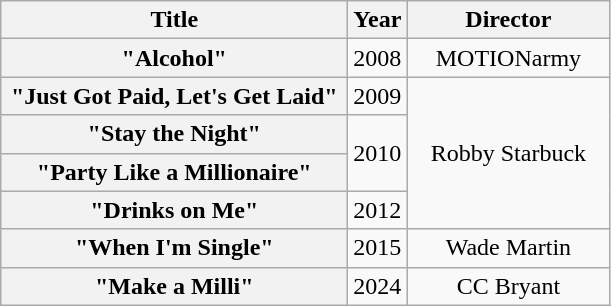<table class="wikitable plainrowheaders" style="text-align:center;">
<tr>
<th scope="col" style="width:14em;">Title</th>
<th scope="col">Year</th>
<th scope="col" style="width:8em;">Director</th>
</tr>
<tr>
<th scope="row">"Alcohol"</th>
<td>2008</td>
<td>MOTIONarmy</td>
</tr>
<tr>
<th scope="row">"Just Got Paid, Let's Get Laid"</th>
<td>2009</td>
<td rowspan="4">Robby Starbuck</td>
</tr>
<tr>
<th scope="row">"Stay the Night"</th>
<td rowspan="2">2010</td>
</tr>
<tr>
<th scope="row">"Party Like a Millionaire"</th>
</tr>
<tr>
<th scope="row">"Drinks on Me"</th>
<td>2012</td>
</tr>
<tr>
<th scope="row">"When I'm Single"</th>
<td>2015</td>
<td>Wade Martin</td>
</tr>
<tr>
<th scope="row">"Make a Milli"</th>
<td>2024</td>
<td>CC Bryant</td>
</tr>
</table>
